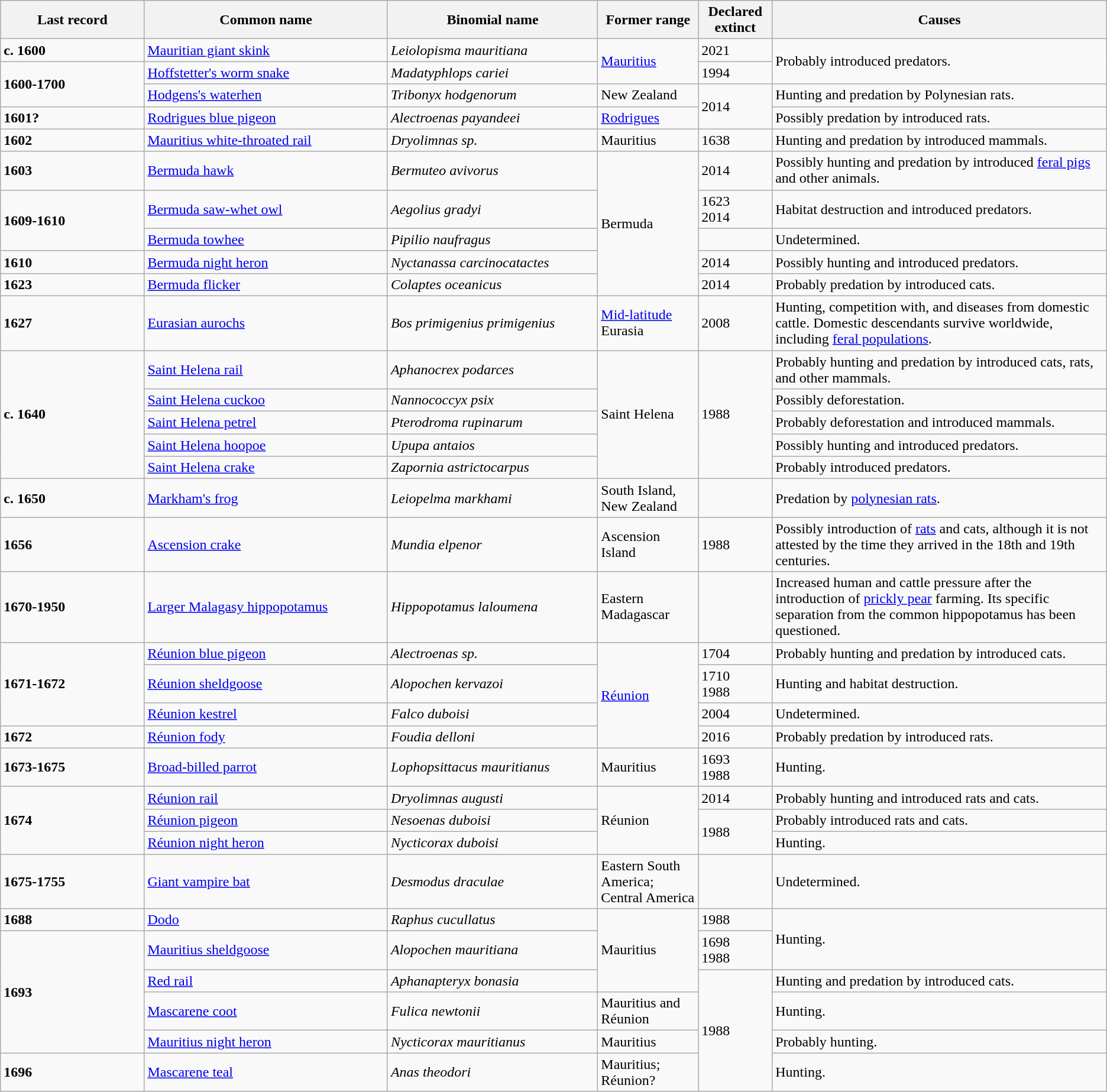<table class="wikitable sortable">
<tr>
<th style="width:13%;">Last record</th>
<th style="width:22%;">Common name</th>
<th style="width:19%;">Binomial name</th>
<th>Former range</th>
<th>Declared extinct</th>
<th>Causes</th>
</tr>
<tr>
<td><strong>c. 1600</strong></td>
<td><a href='#'>Mauritian giant skink</a></td>
<td><em>Leiolopisma mauritiana</em></td>
<td rowspan="2"><a href='#'>Mauritius</a></td>
<td>2021 </td>
<td rowspan="2">Probably introduced predators.</td>
</tr>
<tr>
<td rowspan="2"><strong>1600-1700</strong></td>
<td><a href='#'>Hoffstetter's worm snake</a></td>
<td><em>Madatyphlops cariei</em></td>
<td>1994 </td>
</tr>
<tr>
<td><a href='#'>Hodgens's waterhen</a></td>
<td><em>Tribonyx hodgenorum</em></td>
<td>New Zealand</td>
<td rowspan="2">2014 </td>
<td>Hunting and predation by Polynesian rats.</td>
</tr>
<tr>
<td><strong>1601?</strong></td>
<td><a href='#'>Rodrigues blue pigeon</a></td>
<td><em>Alectroenas payandeei</em></td>
<td><a href='#'>Rodrigues</a></td>
<td>Possibly predation by introduced rats.</td>
</tr>
<tr>
<td><strong>1602</strong></td>
<td><a href='#'>Mauritius white-throated rail</a></td>
<td><em>Dryolimnas sp.</em></td>
<td>Mauritius</td>
<td>1638</td>
<td>Hunting and predation by introduced mammals.</td>
</tr>
<tr>
<td><strong>1603</strong></td>
<td><a href='#'>Bermuda hawk</a></td>
<td><em>Bermuteo avivorus</em></td>
<td rowspan="5">Bermuda</td>
<td>2014 </td>
<td>Possibly hunting and predation by introduced <a href='#'>feral pigs</a> and other animals.</td>
</tr>
<tr>
<td rowspan="2"><strong>1609-1610</strong></td>
<td><a href='#'>Bermuda saw-whet owl</a></td>
<td><em>Aegolius gradyi</em></td>
<td>1623<br>2014 </td>
<td>Habitat destruction and introduced predators.</td>
</tr>
<tr>
<td><a href='#'>Bermuda towhee</a></td>
<td><em>Pipilio naufragus</em></td>
<td></td>
<td>Undetermined.</td>
</tr>
<tr>
<td><strong>1610</strong></td>
<td><a href='#'>Bermuda night heron</a></td>
<td><em>Nyctanassa carcinocatactes</em></td>
<td>2014 </td>
<td>Possibly hunting and introduced predators.</td>
</tr>
<tr>
<td><strong>1623</strong></td>
<td><a href='#'>Bermuda flicker</a></td>
<td><em>Colaptes oceanicus</em></td>
<td>2014 </td>
<td>Probably predation by introduced cats.</td>
</tr>
<tr>
<td><strong>1627</strong></td>
<td><a href='#'>Eurasian aurochs</a></td>
<td><em>Bos primigenius primigenius</em></td>
<td><a href='#'>Mid-latitude</a> Eurasia</td>
<td>2008 </td>
<td>Hunting, competition with, and diseases from domestic cattle. Domestic descendants survive worldwide, including <a href='#'>feral populations</a>.</td>
</tr>
<tr>
<td rowspan="5"><strong>c. 1640</strong></td>
<td><a href='#'>Saint Helena rail</a></td>
<td><em>Aphanocrex podarces</em></td>
<td rowspan="5">Saint Helena</td>
<td rowspan="5">1988 </td>
<td>Probably hunting and predation by introduced cats, rats, and other mammals.</td>
</tr>
<tr>
<td><a href='#'>Saint Helena cuckoo</a></td>
<td><em>Nannococcyx psix</em></td>
<td>Possibly deforestation.</td>
</tr>
<tr>
<td><a href='#'>Saint Helena petrel</a></td>
<td><em>Pterodroma rupinarum</em></td>
<td>Probably deforestation and introduced mammals.</td>
</tr>
<tr>
<td><a href='#'>Saint Helena hoopoe</a></td>
<td><em>Upupa antaios</em></td>
<td>Possibly hunting and introduced predators.</td>
</tr>
<tr>
<td><a href='#'>Saint Helena crake</a></td>
<td><em>Zapornia astrictocarpus</em></td>
<td>Probably introduced predators.</td>
</tr>
<tr>
<td><strong>c. 1650</strong></td>
<td><a href='#'>Markham's frog</a></td>
<td><em>Leiopelma markhami</em></td>
<td>South Island, New Zealand</td>
<td></td>
<td>Predation by <a href='#'>polynesian rats</a>.</td>
</tr>
<tr>
<td><strong>1656</strong></td>
<td><a href='#'>Ascension crake</a></td>
<td><em>Mundia elpenor</em></td>
<td>Ascension Island</td>
<td>1988 </td>
<td>Possibly introduction of <a href='#'>rats</a> and cats, although it is not attested by the time they arrived in the 18th and 19th centuries.</td>
</tr>
<tr>
<td><strong>1670-1950</strong></td>
<td><a href='#'>Larger Malagasy hippopotamus</a></td>
<td><em>Hippopotamus laloumena</em></td>
<td>Eastern Madagascar</td>
<td></td>
<td>Increased human and cattle pressure after the introduction of <a href='#'>prickly pear</a> farming. Its specific separation from the common hippopotamus has been questioned.</td>
</tr>
<tr>
<td rowspan="3"><strong>1671-1672</strong></td>
<td><a href='#'>Réunion blue pigeon</a></td>
<td><em>Alectroenas sp.</em></td>
<td rowspan="4"><a href='#'>Réunion</a></td>
<td>1704</td>
<td>Probably hunting and predation by introduced cats.</td>
</tr>
<tr>
<td><a href='#'>Réunion sheldgoose</a></td>
<td><em>Alopochen kervazoi</em></td>
<td>1710<br>1988 </td>
<td>Hunting and habitat destruction.</td>
</tr>
<tr>
<td><a href='#'>Réunion kestrel</a></td>
<td><em>Falco duboisi</em></td>
<td>2004 </td>
<td>Undetermined.</td>
</tr>
<tr>
<td><strong>1672</strong></td>
<td><a href='#'>Réunion fody</a></td>
<td><em>Foudia delloni</em></td>
<td>2016 </td>
<td>Probably predation by introduced rats.</td>
</tr>
<tr>
<td><strong>1673-1675</strong></td>
<td><a href='#'>Broad-billed parrot</a></td>
<td><em>Lophopsittacus mauritianus</em></td>
<td>Mauritius</td>
<td>1693<br>1988 </td>
<td>Hunting.</td>
</tr>
<tr>
<td rowspan="3"><strong>1674</strong></td>
<td><a href='#'>Réunion rail</a></td>
<td><em>Dryolimnas augusti</em></td>
<td rowspan="3">Réunion</td>
<td>2014 </td>
<td>Probably hunting and introduced rats and cats.</td>
</tr>
<tr>
<td><a href='#'>Réunion pigeon</a></td>
<td><em>Nesoenas duboisi</em></td>
<td rowspan="2">1988 </td>
<td>Probably introduced rats and cats.</td>
</tr>
<tr>
<td><a href='#'>Réunion night heron</a></td>
<td><em>Nycticorax duboisi</em></td>
<td>Hunting.</td>
</tr>
<tr>
<td><strong>1675-1755</strong></td>
<td><a href='#'>Giant vampire bat</a></td>
<td><em>Desmodus draculae</em></td>
<td>Eastern South America;<br>Central America </td>
<td></td>
<td>Undetermined.</td>
</tr>
<tr>
<td><strong>1688</strong></td>
<td><a href='#'>Dodo</a></td>
<td><em>Raphus cucullatus</em></td>
<td rowspan="3">Mauritius</td>
<td>1988 </td>
<td rowspan="2">Hunting.</td>
</tr>
<tr>
<td rowspan="4"><strong>1693</strong></td>
<td><a href='#'>Mauritius sheldgoose</a></td>
<td><em>Alopochen mauritiana</em></td>
<td>1698<br>1988 </td>
</tr>
<tr>
<td><a href='#'>Red rail</a></td>
<td><em>Aphanapteryx bonasia</em></td>
<td rowspan="4">1988 </td>
<td>Hunting and predation by introduced cats.</td>
</tr>
<tr>
<td><a href='#'>Mascarene coot</a></td>
<td><em>Fulica newtonii</em></td>
<td>Mauritius and Réunion</td>
<td>Hunting.</td>
</tr>
<tr>
<td><a href='#'>Mauritius night heron</a></td>
<td><em>Nycticorax mauritianus</em></td>
<td>Mauritius</td>
<td>Probably hunting.</td>
</tr>
<tr>
<td><strong>1696</strong></td>
<td><a href='#'>Mascarene teal</a></td>
<td><em>Anas theodori</em></td>
<td>Mauritius; Réunion?</td>
<td>Hunting.</td>
</tr>
</table>
